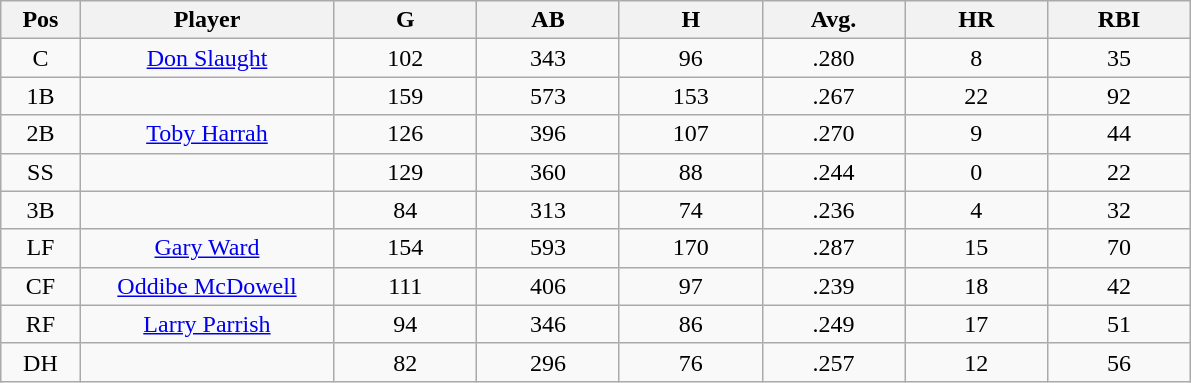<table class="wikitable sortable">
<tr>
<th bgcolor="#DDDDFF" width="5%">Pos</th>
<th bgcolor="#DDDDFF" width="16%">Player</th>
<th bgcolor="#DDDDFF" width="9%">G</th>
<th bgcolor="#DDDDFF" width="9%">AB</th>
<th bgcolor="#DDDDFF" width="9%">H</th>
<th bgcolor="#DDDDFF" width="9%">Avg.</th>
<th bgcolor="#DDDDFF" width="9%">HR</th>
<th bgcolor="#DDDDFF" width="9%">RBI</th>
</tr>
<tr align="center">
<td>C</td>
<td><a href='#'>Don Slaught</a></td>
<td>102</td>
<td>343</td>
<td>96</td>
<td>.280</td>
<td>8</td>
<td>35</td>
</tr>
<tr align="center">
<td>1B</td>
<td></td>
<td>159</td>
<td>573</td>
<td>153</td>
<td>.267</td>
<td>22</td>
<td>92</td>
</tr>
<tr align="center">
<td>2B</td>
<td><a href='#'>Toby Harrah</a></td>
<td>126</td>
<td>396</td>
<td>107</td>
<td>.270</td>
<td>9</td>
<td>44</td>
</tr>
<tr align="center">
<td>SS</td>
<td></td>
<td>129</td>
<td>360</td>
<td>88</td>
<td>.244</td>
<td>0</td>
<td>22</td>
</tr>
<tr align="center">
<td>3B</td>
<td></td>
<td>84</td>
<td>313</td>
<td>74</td>
<td>.236</td>
<td>4</td>
<td>32</td>
</tr>
<tr align="center">
<td>LF</td>
<td><a href='#'>Gary Ward</a></td>
<td>154</td>
<td>593</td>
<td>170</td>
<td>.287</td>
<td>15</td>
<td>70</td>
</tr>
<tr align="center">
<td>CF</td>
<td><a href='#'>Oddibe McDowell</a></td>
<td>111</td>
<td>406</td>
<td>97</td>
<td>.239</td>
<td>18</td>
<td>42</td>
</tr>
<tr align="center">
<td>RF</td>
<td><a href='#'>Larry Parrish</a></td>
<td>94</td>
<td>346</td>
<td>86</td>
<td>.249</td>
<td>17</td>
<td>51</td>
</tr>
<tr align="center">
<td>DH</td>
<td></td>
<td>82</td>
<td>296</td>
<td>76</td>
<td>.257</td>
<td>12</td>
<td>56</td>
</tr>
</table>
